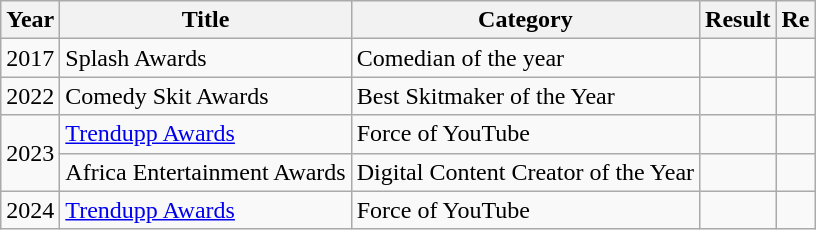<table class="wikitable">
<tr>
<th>Year</th>
<th>Title</th>
<th>Category</th>
<th>Result</th>
<th>Re</th>
</tr>
<tr>
<td>2017</td>
<td>Splash Awards</td>
<td>Comedian of the year</td>
<td></td>
<td></td>
</tr>
<tr>
<td>2022</td>
<td>Comedy Skit Awards</td>
<td>Best Skitmaker of the Year</td>
<td></td>
<td></td>
</tr>
<tr>
<td rowspan="2">2023</td>
<td><a href='#'>Trendupp Awards</a></td>
<td>Force of YouTube</td>
<td></td>
<td></td>
</tr>
<tr>
<td>Africa Entertainment Awards</td>
<td>Digital Content Creator of the Year</td>
<td></td>
<td></td>
</tr>
<tr>
<td>2024</td>
<td><a href='#'>Trendupp Awards</a></td>
<td>Force of YouTube</td>
<td></td>
<td></td>
</tr>
</table>
